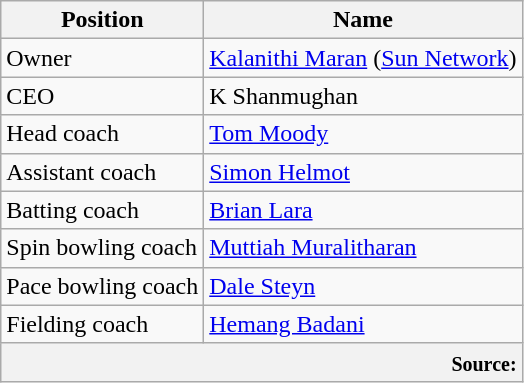<table class="wikitable">
<tr>
<th>Position</th>
<th>Name</th>
</tr>
<tr>
<td>Owner</td>
<td><a href='#'>Kalanithi Maran</a> (<a href='#'>Sun Network</a>)</td>
</tr>
<tr>
<td>CEO</td>
<td>K Shanmughan</td>
</tr>
<tr>
<td>Head coach</td>
<td><a href='#'>Tom Moody</a></td>
</tr>
<tr>
<td>Assistant coach</td>
<td><a href='#'>Simon Helmot</a></td>
</tr>
<tr>
<td>Batting coach</td>
<td><a href='#'>Brian Lara</a></td>
</tr>
<tr>
<td>Spin bowling coach</td>
<td><a href='#'>Muttiah Muralitharan</a></td>
</tr>
<tr>
<td>Pace bowling coach</td>
<td><a href='#'>Dale Steyn</a></td>
</tr>
<tr>
<td>Fielding coach</td>
<td><a href='#'>Hemang Badani</a></td>
</tr>
<tr>
<th colspan="2" style="text-align:right;"><small>Source:</small></th>
</tr>
</table>
